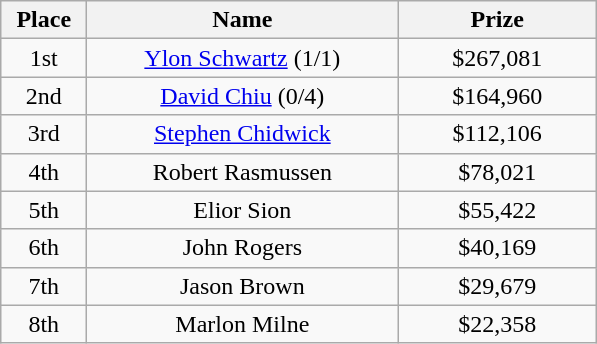<table class="wikitable">
<tr>
<th width="50">Place</th>
<th width="200">Name</th>
<th width="125">Prize</th>
</tr>
<tr>
<td align = "center">1st</td>
<td align = "center"><a href='#'>Ylon Schwartz</a> (1/1)</td>
<td align = "center">$267,081</td>
</tr>
<tr>
<td align = "center">2nd</td>
<td align = "center"><a href='#'>David Chiu</a> (0/4)</td>
<td align = "center">$164,960</td>
</tr>
<tr>
<td align = "center">3rd</td>
<td align = "center"><a href='#'>Stephen Chidwick</a></td>
<td align = "center">$112,106</td>
</tr>
<tr>
<td align = "center">4th</td>
<td align = "center">Robert Rasmussen</td>
<td align = "center">$78,021</td>
</tr>
<tr>
<td align = "center">5th</td>
<td align = "center">Elior Sion</td>
<td align = "center">$55,422</td>
</tr>
<tr>
<td align = "center">6th</td>
<td align = "center">John Rogers</td>
<td align = "center">$40,169</td>
</tr>
<tr>
<td align = "center">7th</td>
<td align = "center">Jason Brown</td>
<td align = "center">$29,679</td>
</tr>
<tr>
<td align = "center">8th</td>
<td align = "center">Marlon Milne</td>
<td align = "center">$22,358</td>
</tr>
</table>
